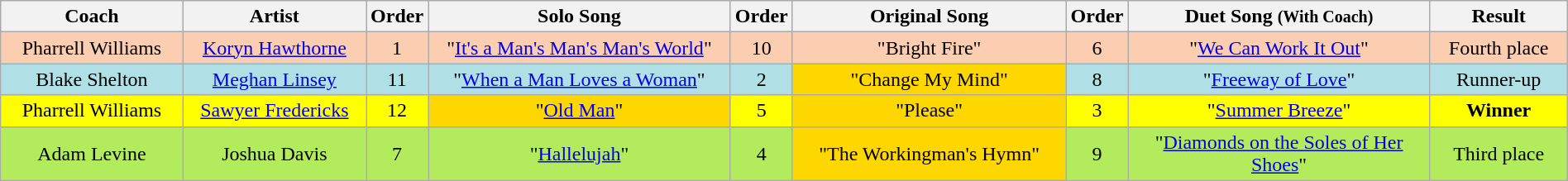<table class="wikitable" style="text-align:center; width:100%;">
<tr>
<th scope="col" style="width:12%;">Coach</th>
<th scope="col" style="width:12%;">Artist</th>
<th scope="col" style="width:03%;">Order</th>
<th scope="col" style="width:20%;">Solo Song</th>
<th scope="col" style="width:03%;">Order</th>
<th scope="col" style="width:18%;">Original Song</th>
<th scope="col" style="width:03%;">Order</th>
<th scope="col" style="width:20%;">Duet Song <small>(With Coach)</small></th>
<th scope="col" style="width:10%;">Result</th>
</tr>
<tr style="background:#fbceb1;">
<td>Pharrell Williams</td>
<td><a href='#'>Koryn Hawthorne</a></td>
<td scope="row">1</td>
<td>"<a href='#'>It's a Man's Man's Man's World</a>"</td>
<td scope="row">10</td>
<td>"Bright Fire"</td>
<td scope="row">6</td>
<td>"<a href='#'>We Can Work It Out</a>"</td>
<td>Fourth place</td>
</tr>
<tr style="background:#b0e0e6;">
<td>Blake Shelton</td>
<td><a href='#'>Meghan Linsey</a></td>
<td scope="row">11</td>
<td ">"<a href='#'>When a Man Loves a Woman</a>"</td>
<td scope="row">2</td>
<td style="background:gold;">"Change My Mind"</td>
<td scope="row">8</td>
<td>"<a href='#'>Freeway of Love</a>"</td>
<td>Runner-up</td>
</tr>
<tr style="background:yellow;">
<td>Pharrell Williams</td>
<td><a href='#'>Sawyer Fredericks</a></td>
<td scope="row">12</td>
<td style=background:gold;">"<a href='#'>Old Man</a>"</td>
<td scope="row">5</td>
<td style="background:gold;">"Please"</td>
<td scope="row">3</td>
<td>"<a href='#'>Summer Breeze</a>"</td>
<td><strong>Winner</strong></td>
</tr>
<tr style="background:#b2ec5d;">
<td>Adam Levine</td>
<td>Joshua Davis</td>
<td scope="row">7</td>
<td>"<a href='#'>Hallelujah</a>"</td>
<td scope="row">4</td>
<td style="background:gold;">"The Workingman's Hymn"</td>
<td scope="row">9</td>
<td>"<a href='#'>Diamonds on the Soles of Her Shoes</a>"</td>
<td>Third place</td>
</tr>
</table>
